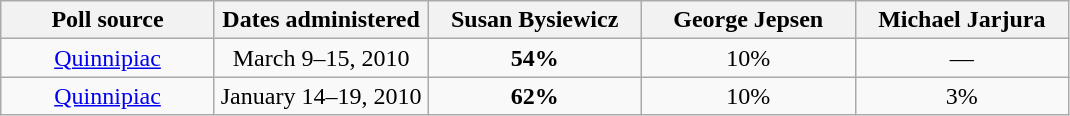<table class="wikitable"  style="text-align:center; text-align:center;">
<tr valign=bottom>
<th style="width:135px;">Poll source</th>
<th style="width:135px;">Dates administered</th>
<th style="width:135px;">Susan Bysiewicz</th>
<th style="width:135px;">George Jepsen</th>
<th style="width:135px;">Michael Jarjura</th>
</tr>
<tr>
<td><a href='#'>Quinnipiac</a></td>
<td>March 9–15, 2010</td>
<td><strong>54%</strong></td>
<td>10%</td>
<td>—</td>
</tr>
<tr>
<td><a href='#'>Quinnipiac</a></td>
<td>January 14–19, 2010</td>
<td><strong>62%</strong></td>
<td>10%</td>
<td>3%</td>
</tr>
</table>
